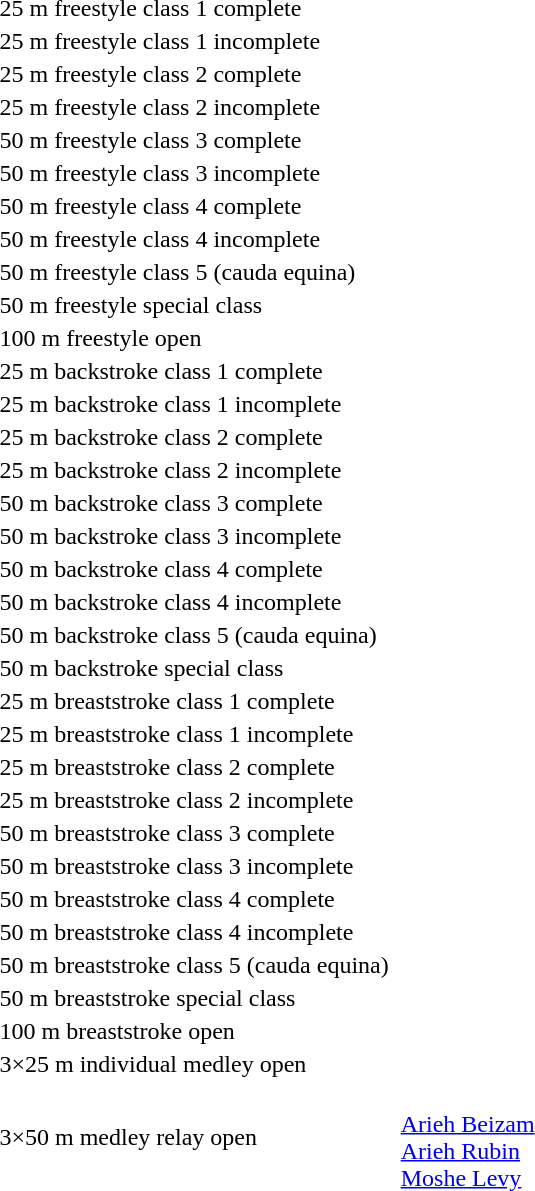<table>
<tr>
<td>25 m freestyle class 1 complete<br></td>
<td></td>
<td></td>
<td></td>
</tr>
<tr>
<td>25 m freestyle class 1 incomplete<br></td>
<td></td>
<td></td>
<td></td>
</tr>
<tr>
<td>25 m freestyle class 2 complete<br></td>
<td></td>
<td></td>
<td></td>
</tr>
<tr>
<td>25 m freestyle class 2 incomplete<br></td>
<td></td>
<td></td>
<td></td>
</tr>
<tr>
<td>50 m freestyle class 3 complete<br></td>
<td></td>
<td></td>
<td></td>
</tr>
<tr>
<td>50 m freestyle class 3 incomplete<br></td>
<td></td>
<td></td>
<td></td>
</tr>
<tr>
<td>50 m freestyle class 4 complete<br></td>
<td></td>
<td></td>
<td></td>
</tr>
<tr>
<td>50 m freestyle class 4 incomplete<br></td>
<td></td>
<td></td>
<td></td>
</tr>
<tr>
<td>50 m freestyle class 5 (cauda equina)<br></td>
<td></td>
<td></td>
<td></td>
</tr>
<tr>
<td>50 m freestyle special class<br></td>
<td></td>
<td></td>
<td></td>
</tr>
<tr>
<td>100 m freestyle open<br></td>
<td></td>
<td></td>
<td></td>
</tr>
<tr>
<td>25 m backstroke class 1 complete<br></td>
<td></td>
<td></td>
<td></td>
</tr>
<tr>
<td>25 m backstroke class 1 incomplete<br></td>
<td></td>
<td></td>
<td></td>
</tr>
<tr>
<td>25 m backstroke class 2 complete<br></td>
<td></td>
<td></td>
<td></td>
</tr>
<tr>
<td>25 m backstroke class 2 incomplete<br></td>
<td></td>
<td></td>
<td></td>
</tr>
<tr>
<td>50 m backstroke class 3 complete<br></td>
<td></td>
<td></td>
<td></td>
</tr>
<tr>
<td>50 m backstroke class 3 incomplete<br></td>
<td></td>
<td></td>
<td></td>
</tr>
<tr>
<td>50 m backstroke class 4 complete<br></td>
<td></td>
<td></td>
<td></td>
</tr>
<tr>
<td>50 m backstroke class 4 incomplete<br></td>
<td></td>
<td></td>
<td></td>
</tr>
<tr>
<td>50 m backstroke class 5 (cauda equina)<br></td>
<td></td>
<td></td>
<td></td>
</tr>
<tr>
<td>50 m backstroke special class<br></td>
<td></td>
<td></td>
<td></td>
</tr>
<tr>
<td>25 m breaststroke class 1 complete<br></td>
<td></td>
<td></td>
<td></td>
</tr>
<tr>
<td>25 m breaststroke class 1 incomplete<br></td>
<td></td>
<td></td>
<td></td>
</tr>
<tr>
<td>25 m breaststroke class 2 complete<br></td>
<td></td>
<td></td>
<td></td>
</tr>
<tr>
<td>25 m breaststroke class 2 incomplete<br></td>
<td></td>
<td></td>
<td></td>
</tr>
<tr>
<td>50 m breaststroke class 3 complete<br></td>
<td></td>
<td></td>
<td></td>
</tr>
<tr>
<td>50 m breaststroke class 3 incomplete<br></td>
<td></td>
<td></td>
<td></td>
</tr>
<tr>
<td>50 m breaststroke class 4 complete<br></td>
<td></td>
<td></td>
<td></td>
</tr>
<tr>
<td>50 m breaststroke class 4 incomplete<br></td>
<td></td>
<td></td>
<td></td>
</tr>
<tr>
<td>50 m breaststroke class 5 (cauda equina)<br></td>
<td></td>
<td></td>
<td></td>
</tr>
<tr>
<td>50 m breaststroke special class<br></td>
<td></td>
<td></td>
<td></td>
</tr>
<tr>
<td>100 m breaststroke open<br></td>
<td></td>
<td></td>
<td></td>
</tr>
<tr>
<td>3×25 m individual medley open<br></td>
<td></td>
<td></td>
<td></td>
</tr>
<tr>
<td>3×50 m medley relay open<br></td>
<td></td>
<td><br> <a href='#'>Arieh Beizam</a><br><a href='#'>Arieh Rubin</a><br><a href='#'>Moshe Levy</a></td>
<td></td>
</tr>
</table>
